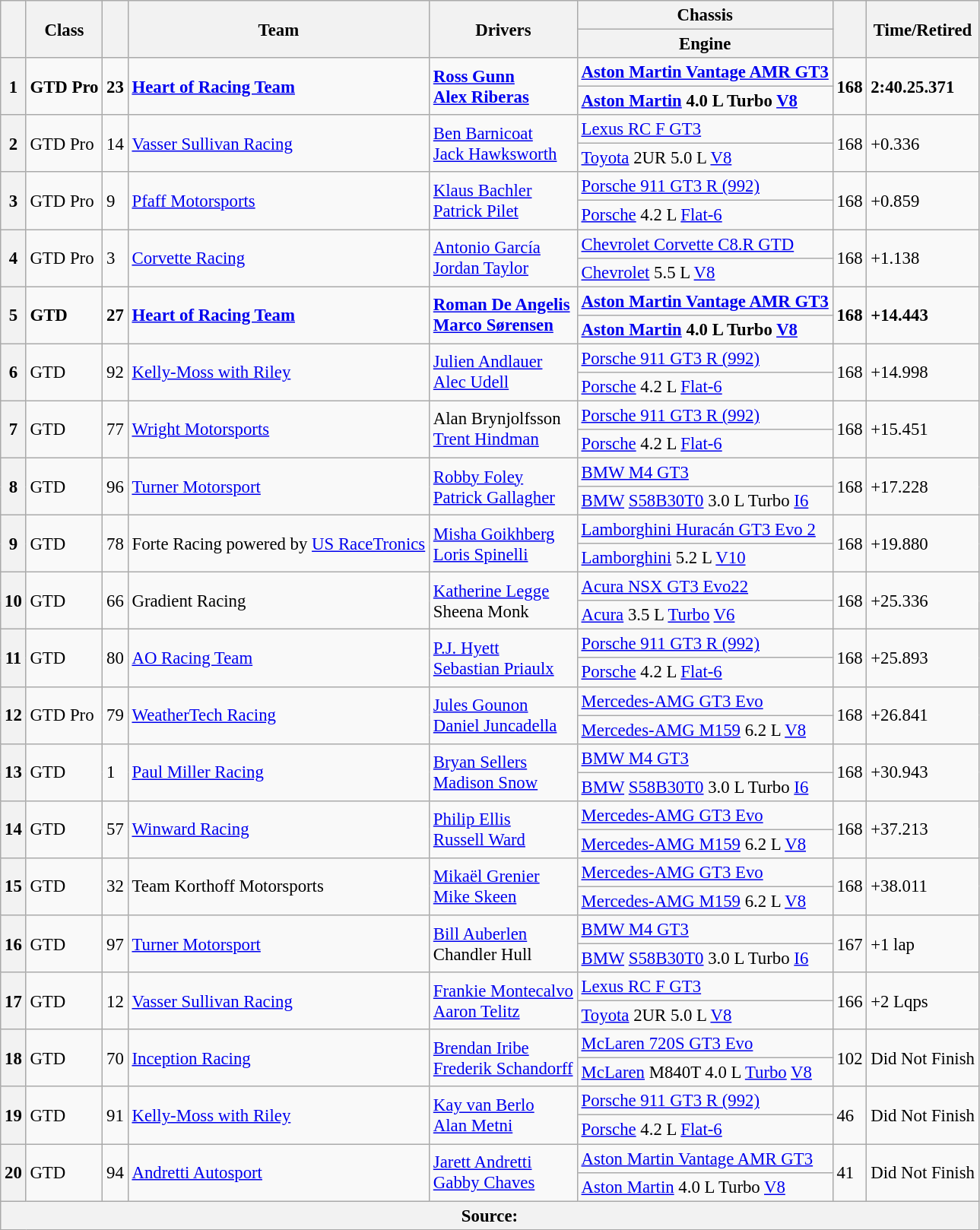<table class="wikitable" style="font-size:95%;">
<tr>
<th rowspan="2"></th>
<th rowspan="2">Class</th>
<th rowspan="2"></th>
<th rowspan="2">Team</th>
<th rowspan="2">Drivers</th>
<th>Chassis</th>
<th rowspan="2"></th>
<th rowspan="2">Time/Retired</th>
</tr>
<tr>
<th>Engine</th>
</tr>
<tr style="font-weight:bold;">
<th rowspan="2">1</th>
<td rowspan="2">GTD Pro</td>
<td rowspan="2">23</td>
<td rowspan="2"> <a href='#'>Heart of Racing Team</a></td>
<td rowspan="2"> <a href='#'>Ross Gunn</a><br> <a href='#'>Alex Riberas</a></td>
<td><a href='#'>Aston Martin Vantage AMR GT3</a></td>
<td rowspan="2">168</td>
<td rowspan="2">2:40.25.371</td>
</tr>
<tr style="font-weight:bold;">
<td><a href='#'>Aston Martin</a> 4.0 L Turbo <a href='#'>V8</a></td>
</tr>
<tr>
<th rowspan="2">2</th>
<td rowspan="2">GTD Pro</td>
<td rowspan="2">14</td>
<td rowspan="2"> <a href='#'>Vasser Sullivan Racing</a></td>
<td rowspan="2"> <a href='#'>Ben Barnicoat</a><br> <a href='#'>Jack Hawksworth</a></td>
<td><a href='#'>Lexus RC F GT3</a></td>
<td rowspan="2">168</td>
<td rowspan="2">+0.336</td>
</tr>
<tr>
<td><a href='#'>Toyota</a> 2UR 5.0 L <a href='#'>V8</a></td>
</tr>
<tr>
<th rowspan="2">3</th>
<td rowspan="2">GTD Pro</td>
<td rowspan="2">9</td>
<td rowspan="2"> <a href='#'>Pfaff Motorsports</a></td>
<td rowspan="2"> <a href='#'>Klaus Bachler</a><br> <a href='#'>Patrick Pilet</a></td>
<td><a href='#'>Porsche 911 GT3 R (992)</a></td>
<td rowspan="2">168</td>
<td rowspan="2">+0.859</td>
</tr>
<tr>
<td><a href='#'>Porsche</a> 4.2 L <a href='#'>Flat-6</a></td>
</tr>
<tr>
<th rowspan="2">4</th>
<td rowspan="2">GTD Pro</td>
<td rowspan="2">3</td>
<td rowspan="2"> <a href='#'>Corvette Racing</a></td>
<td rowspan="2"> <a href='#'>Antonio García</a><br> <a href='#'>Jordan Taylor</a></td>
<td><a href='#'>Chevrolet Corvette C8.R GTD</a></td>
<td rowspan="2">168</td>
<td rowspan="2">+1.138</td>
</tr>
<tr>
<td><a href='#'>Chevrolet</a> 5.5 L <a href='#'>V8</a></td>
</tr>
<tr style="font-weight:bold;">
<th rowspan="2">5</th>
<td rowspan="2">GTD</td>
<td rowspan="2">27</td>
<td rowspan="2"> <a href='#'>Heart of Racing Team</a></td>
<td rowspan="2"> <a href='#'>Roman De Angelis</a><br> <a href='#'>Marco Sørensen</a></td>
<td><a href='#'>Aston Martin Vantage AMR GT3</a></td>
<td rowspan="2">168</td>
<td rowspan="2">+14.443</td>
</tr>
<tr>
<td><strong><a href='#'>Aston Martin</a> 4.0 L Turbo <a href='#'>V8</a></strong></td>
</tr>
<tr>
<th rowspan="2">6</th>
<td rowspan="2">GTD</td>
<td rowspan="2">92</td>
<td rowspan="2"> <a href='#'>Kelly-Moss with Riley</a></td>
<td rowspan="2"> <a href='#'>Julien Andlauer</a><br> <a href='#'>Alec Udell</a></td>
<td><a href='#'>Porsche 911 GT3 R (992)</a></td>
<td rowspan="2">168</td>
<td rowspan="2">+14.998</td>
</tr>
<tr>
<td><a href='#'>Porsche</a> 4.2 L <a href='#'>Flat-6</a></td>
</tr>
<tr>
<th rowspan="2">7</th>
<td rowspan="2">GTD</td>
<td rowspan="2">77</td>
<td rowspan="2"> <a href='#'>Wright Motorsports</a></td>
<td rowspan="2"> Alan Brynjolfsson<br> <a href='#'>Trent Hindman</a></td>
<td><a href='#'>Porsche 911 GT3 R (992)</a></td>
<td rowspan="2">168</td>
<td rowspan="2">+15.451</td>
</tr>
<tr>
<td><a href='#'>Porsche</a> 4.2 L <a href='#'>Flat-6</a></td>
</tr>
<tr>
<th rowspan="2">8</th>
<td rowspan="2">GTD</td>
<td rowspan="2">96</td>
<td rowspan="2"> <a href='#'>Turner Motorsport</a></td>
<td rowspan="2"> <a href='#'>Robby Foley</a><br> <a href='#'>Patrick Gallagher</a></td>
<td><a href='#'>BMW M4 GT3</a></td>
<td rowspan="2">168</td>
<td rowspan="2">+17.228</td>
</tr>
<tr>
<td><a href='#'>BMW</a> <a href='#'>S58B30T0</a> 3.0 L Turbo <a href='#'>I6</a></td>
</tr>
<tr>
<th rowspan="2">9</th>
<td rowspan="2">GTD</td>
<td rowspan="2">78</td>
<td rowspan="2"> Forte Racing powered by <a href='#'>US RaceTronics</a></td>
<td rowspan="2"> <a href='#'>Misha Goikhberg</a><br> <a href='#'>Loris Spinelli</a></td>
<td><a href='#'>Lamborghini Huracán GT3 Evo 2</a></td>
<td rowspan="2">168</td>
<td rowspan="2">+19.880</td>
</tr>
<tr>
<td><a href='#'>Lamborghini</a> 5.2 L <a href='#'>V10</a></td>
</tr>
<tr>
<th rowspan="2">10</th>
<td rowspan="2">GTD</td>
<td rowspan="2">66</td>
<td rowspan="2"> Gradient Racing</td>
<td rowspan="2"> <a href='#'>Katherine Legge</a><br> Sheena Monk</td>
<td><a href='#'>Acura NSX GT3 Evo22</a></td>
<td rowspan="2">168</td>
<td rowspan="2">+25.336</td>
</tr>
<tr>
<td><a href='#'>Acura</a> 3.5 L <a href='#'>Turbo</a> <a href='#'>V6</a></td>
</tr>
<tr>
<th rowspan="2">11</th>
<td rowspan="2">GTD</td>
<td rowspan="2">80</td>
<td rowspan="2"> <a href='#'>AO Racing Team</a></td>
<td rowspan="2"> <a href='#'>P.J. Hyett</a><br> <a href='#'>Sebastian Priaulx</a></td>
<td><a href='#'>Porsche 911 GT3 R (992)</a></td>
<td rowspan="2">168</td>
<td rowspan="2">+25.893</td>
</tr>
<tr>
<td><a href='#'>Porsche</a> 4.2 L <a href='#'>Flat-6</a></td>
</tr>
<tr>
<th rowspan="2">12</th>
<td rowspan="2">GTD Pro</td>
<td rowspan="2">79</td>
<td rowspan="2"> <a href='#'>WeatherTech Racing</a></td>
<td rowspan="2"> <a href='#'>Jules Gounon</a><br> <a href='#'>Daniel Juncadella</a></td>
<td><a href='#'>Mercedes-AMG GT3 Evo</a></td>
<td rowspan="2">168</td>
<td rowspan="2">+26.841</td>
</tr>
<tr>
<td><a href='#'>Mercedes-AMG M159</a> 6.2 L <a href='#'>V8</a></td>
</tr>
<tr>
<th rowspan="2">13</th>
<td rowspan="2">GTD</td>
<td rowspan="2">1</td>
<td rowspan="2"> <a href='#'>Paul Miller Racing</a></td>
<td rowspan="2"> <a href='#'>Bryan Sellers</a><br> <a href='#'>Madison Snow</a></td>
<td><a href='#'>BMW M4 GT3</a></td>
<td rowspan="2">168</td>
<td rowspan="2">+30.943</td>
</tr>
<tr>
<td><a href='#'>BMW</a> <a href='#'>S58B30T0</a> 3.0 L Turbo <a href='#'>I6</a></td>
</tr>
<tr>
<th rowspan="2">14</th>
<td rowspan="2">GTD</td>
<td rowspan="2">57</td>
<td rowspan="2"> <a href='#'>Winward Racing</a></td>
<td rowspan="2"> <a href='#'>Philip Ellis</a><br> <a href='#'>Russell Ward</a></td>
<td><a href='#'>Mercedes-AMG GT3 Evo</a></td>
<td rowspan="2">168</td>
<td rowspan="2">+37.213</td>
</tr>
<tr>
<td><a href='#'>Mercedes-AMG M159</a> 6.2 L <a href='#'>V8</a></td>
</tr>
<tr>
<th rowspan="2">15</th>
<td rowspan="2">GTD</td>
<td rowspan="2">32</td>
<td rowspan="2"> Team Korthoff Motorsports</td>
<td rowspan="2"> <a href='#'>Mikaël Grenier</a><br> <a href='#'>Mike Skeen</a></td>
<td><a href='#'>Mercedes-AMG GT3 Evo</a></td>
<td rowspan="2">168</td>
<td rowspan="2">+38.011</td>
</tr>
<tr>
<td><a href='#'>Mercedes-AMG M159</a> 6.2 L <a href='#'>V8</a></td>
</tr>
<tr>
<th rowspan="2">16</th>
<td rowspan="2">GTD</td>
<td rowspan="2">97</td>
<td rowspan="2"> <a href='#'>Turner Motorsport</a></td>
<td rowspan="2"> <a href='#'>Bill Auberlen</a><br> Chandler Hull</td>
<td><a href='#'>BMW M4 GT3</a></td>
<td rowspan="2">167</td>
<td rowspan="2">+1 lap</td>
</tr>
<tr>
<td><a href='#'>BMW</a> <a href='#'>S58B30T0</a> 3.0 L Turbo <a href='#'>I6</a></td>
</tr>
<tr>
<th rowspan="2">17</th>
<td rowspan="2">GTD</td>
<td rowspan="2">12</td>
<td rowspan="2"> <a href='#'>Vasser Sullivan Racing</a></td>
<td rowspan="2"> <a href='#'>Frankie Montecalvo</a><br> <a href='#'>Aaron Telitz</a></td>
<td><a href='#'>Lexus RC F GT3</a></td>
<td rowspan="2">166</td>
<td rowspan="2">+2 Lqps</td>
</tr>
<tr>
<td><a href='#'>Toyota</a> 2UR 5.0 L <a href='#'>V8</a></td>
</tr>
<tr>
<th rowspan="2">18</th>
<td rowspan="2">GTD</td>
<td rowspan="2">70</td>
<td rowspan="2"> <a href='#'>Inception Racing</a></td>
<td rowspan="2"> <a href='#'>Brendan Iribe</a><br> <a href='#'>Frederik Schandorff</a></td>
<td><a href='#'>McLaren 720S GT3 Evo</a></td>
<td rowspan="2">102</td>
<td rowspan="2">Did Not Finish</td>
</tr>
<tr>
<td><a href='#'>McLaren</a> M840T 4.0 L <a href='#'>Turbo</a> <a href='#'>V8</a></td>
</tr>
<tr>
<th rowspan="2">19</th>
<td rowspan="2">GTD</td>
<td rowspan="2">91</td>
<td rowspan="2"> <a href='#'>Kelly-Moss with Riley</a></td>
<td rowspan="2"> <a href='#'>Kay van Berlo</a><br> <a href='#'>Alan Metni</a></td>
<td><a href='#'>Porsche 911 GT3 R (992)</a></td>
<td rowspan="2">46</td>
<td rowspan="2">Did Not Finish</td>
</tr>
<tr>
<td><a href='#'>Porsche</a> 4.2 L <a href='#'>Flat-6</a></td>
</tr>
<tr>
<th rowspan="2">20</th>
<td rowspan="2">GTD</td>
<td rowspan="2">94</td>
<td rowspan="2"> <a href='#'>Andretti Autosport</a></td>
<td rowspan="2"> <a href='#'>Jarett Andretti</a><br> <a href='#'>Gabby Chaves</a></td>
<td><a href='#'>Aston Martin Vantage AMR GT3</a></td>
<td rowspan="2">41</td>
<td rowspan="2">Did Not Finish</td>
</tr>
<tr>
<td><a href='#'>Aston Martin</a> 4.0 L Turbo <a href='#'>V8</a></td>
</tr>
<tr>
<th colspan="8">Source:</th>
</tr>
</table>
